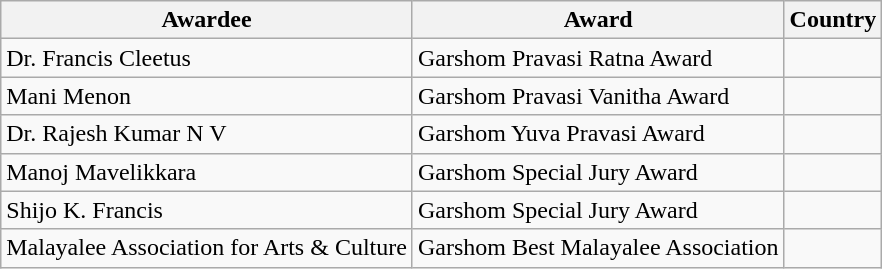<table class="wikitable">
<tr>
<th>Awardee</th>
<th>Award</th>
<th>Country</th>
</tr>
<tr>
<td>Dr. Francis Cleetus </td>
<td>Garshom Pravasi Ratna Award</td>
<td></td>
</tr>
<tr>
<td>Mani Menon</td>
<td>Garshom Pravasi Vanitha Award</td>
<td></td>
</tr>
<tr>
<td>Dr. Rajesh Kumar N V</td>
<td>Garshom Yuva Pravasi Award</td>
<td></td>
</tr>
<tr>
<td>Manoj Mavelikkara</td>
<td>Garshom Special Jury Award</td>
<td></td>
</tr>
<tr>
<td>Shijo K. Francis</td>
<td>Garshom Special Jury Award</td>
<td></td>
</tr>
<tr>
<td>Malayalee Association for Arts & Culture</td>
<td>Garshom Best Malayalee Association</td>
<td></td>
</tr>
</table>
